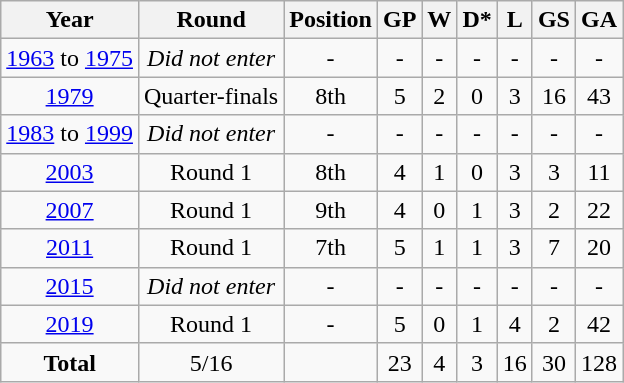<table class="wikitable" style="text-align: center;">
<tr>
<th>Year</th>
<th>Round</th>
<th>Position</th>
<th>GP</th>
<th>W</th>
<th>D*</th>
<th>L</th>
<th>GS</th>
<th>GA</th>
</tr>
<tr>
<td><a href='#'>1963</a> to <a href='#'>1975</a></td>
<td><em>Did not enter</em></td>
<td>-</td>
<td>-</td>
<td>-</td>
<td>-</td>
<td>-</td>
<td>-</td>
<td>-</td>
</tr>
<tr>
<td> <a href='#'>1979</a></td>
<td>Quarter-finals</td>
<td>8th</td>
<td>5</td>
<td>2</td>
<td>0</td>
<td>3</td>
<td>16</td>
<td>43</td>
</tr>
<tr>
<td><a href='#'>1983</a> to <a href='#'>1999</a></td>
<td><em>Did not enter</em></td>
<td>-</td>
<td>-</td>
<td>-</td>
<td>-</td>
<td>-</td>
<td>-</td>
<td>-</td>
</tr>
<tr>
<td> <a href='#'>2003</a></td>
<td>Round 1</td>
<td>8th</td>
<td>4</td>
<td>1</td>
<td>0</td>
<td>3</td>
<td>3</td>
<td>11</td>
</tr>
<tr>
<td> <a href='#'>2007</a></td>
<td>Round 1</td>
<td>9th</td>
<td>4</td>
<td>0</td>
<td>1</td>
<td>3</td>
<td>2</td>
<td>22</td>
</tr>
<tr>
<td> <a href='#'>2011</a></td>
<td>Round 1</td>
<td>7th</td>
<td>5</td>
<td>1</td>
<td>1</td>
<td>3</td>
<td>7</td>
<td>20</td>
</tr>
<tr>
<td><a href='#'>2015</a></td>
<td><em>Did not enter</em></td>
<td>-</td>
<td>-</td>
<td>-</td>
<td>-</td>
<td>-</td>
<td>-</td>
<td>-</td>
</tr>
<tr>
<td> <a href='#'>2019</a></td>
<td>Round 1</td>
<td>-</td>
<td>5</td>
<td>0</td>
<td>1</td>
<td>4</td>
<td>2</td>
<td>42</td>
</tr>
<tr>
<td><strong>Total</strong></td>
<td>5/16</td>
<td></td>
<td>23</td>
<td>4</td>
<td>3</td>
<td>16</td>
<td>30</td>
<td>128</td>
</tr>
</table>
